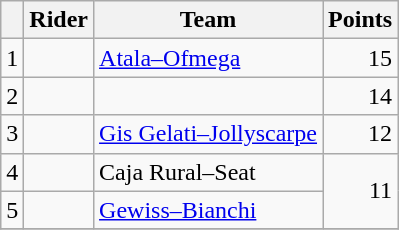<table class="wikitable">
<tr>
<th></th>
<th>Rider</th>
<th>Team</th>
<th>Points</th>
</tr>
<tr>
<td>1</td>
<td></td>
<td><a href='#'>Atala–Ofmega</a></td>
<td align=right>15</td>
</tr>
<tr>
<td>2</td>
<td></td>
<td></td>
<td align=right>14</td>
</tr>
<tr>
<td>3</td>
<td> </td>
<td><a href='#'>Gis Gelati–Jollyscarpe</a></td>
<td align=right>12</td>
</tr>
<tr>
<td>4</td>
<td></td>
<td>Caja Rural–Seat</td>
<td align=right rowspan="2">11</td>
</tr>
<tr>
<td>5</td>
<td></td>
<td><a href='#'>Gewiss–Bianchi</a></td>
</tr>
<tr>
</tr>
</table>
